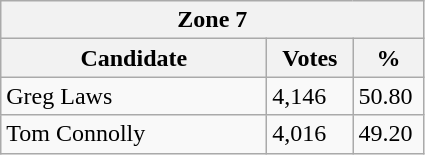<table class="wikitable">
<tr>
<th colspan="3">Zone 7</th>
</tr>
<tr>
<th style="width: 170px">Candidate</th>
<th style="width: 50px">Votes</th>
<th style="width: 40px">%</th>
</tr>
<tr>
<td>Greg Laws</td>
<td>4,146</td>
<td>50.80</td>
</tr>
<tr>
<td>Tom Connolly</td>
<td>4,016</td>
<td>49.20</td>
</tr>
</table>
